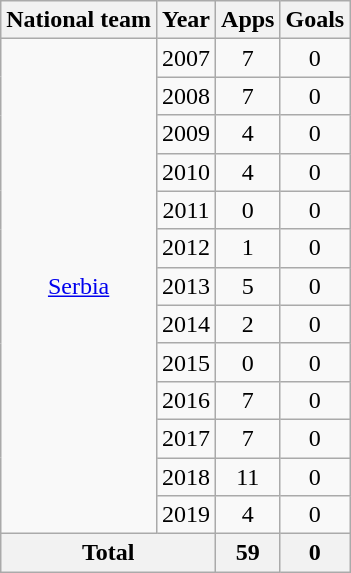<table class="wikitable" style="text-align:center">
<tr>
<th>National team</th>
<th>Year</th>
<th>Apps</th>
<th>Goals</th>
</tr>
<tr>
<td rowspan="13"><a href='#'>Serbia</a></td>
<td>2007</td>
<td>7</td>
<td>0</td>
</tr>
<tr>
<td>2008</td>
<td>7</td>
<td>0</td>
</tr>
<tr>
<td>2009</td>
<td>4</td>
<td>0</td>
</tr>
<tr>
<td>2010</td>
<td>4</td>
<td>0</td>
</tr>
<tr>
<td>2011</td>
<td>0</td>
<td>0</td>
</tr>
<tr>
<td>2012</td>
<td>1</td>
<td>0</td>
</tr>
<tr>
<td>2013</td>
<td>5</td>
<td>0</td>
</tr>
<tr>
<td>2014</td>
<td>2</td>
<td>0</td>
</tr>
<tr>
<td>2015</td>
<td>0</td>
<td>0</td>
</tr>
<tr>
<td>2016</td>
<td>7</td>
<td>0</td>
</tr>
<tr>
<td>2017</td>
<td>7</td>
<td>0</td>
</tr>
<tr>
<td>2018</td>
<td>11</td>
<td>0</td>
</tr>
<tr>
<td>2019</td>
<td>4</td>
<td>0</td>
</tr>
<tr>
<th colspan="2">Total</th>
<th>59</th>
<th>0</th>
</tr>
</table>
